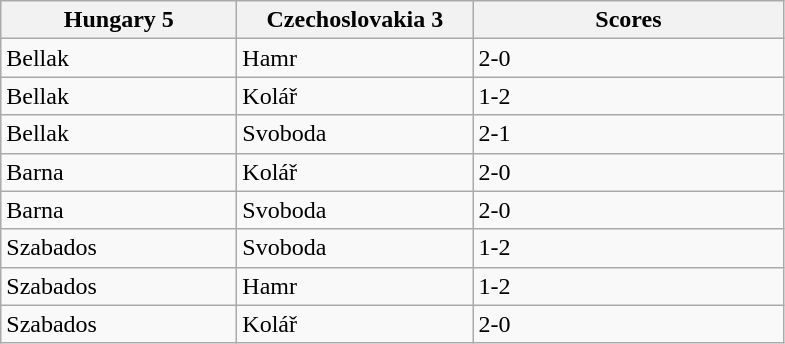<table class="wikitable">
<tr>
<th width=150> Hungary 5</th>
<th width=150> Czechoslovakia 3</th>
<th width=200>Scores</th>
</tr>
<tr>
<td>Bellak</td>
<td>Hamr</td>
<td>2-0</td>
</tr>
<tr>
<td>Bellak</td>
<td>Kolář</td>
<td>1-2</td>
</tr>
<tr>
<td>Bellak</td>
<td>Svoboda</td>
<td>2-1</td>
</tr>
<tr>
<td>Barna</td>
<td>Kolář</td>
<td>2-0</td>
</tr>
<tr>
<td>Barna</td>
<td>Svoboda</td>
<td>2-0</td>
</tr>
<tr>
<td>Szabados</td>
<td>Svoboda</td>
<td>1-2</td>
</tr>
<tr>
<td>Szabados</td>
<td>Hamr</td>
<td>1-2</td>
</tr>
<tr>
<td>Szabados</td>
<td>Kolář</td>
<td>2-0</td>
</tr>
</table>
